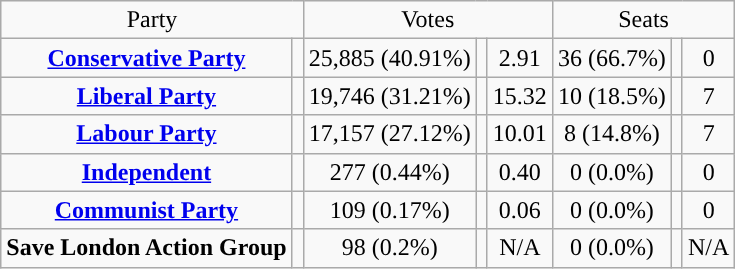<table class=wikitable style="text-align:center;">
<tr>
<td colspan=2>Party</td>
<td colspan=3>Votes</td>
<td colspan=3>Seats</td>
</tr>
<tr>
<td><strong><a href='#'>Conservative Party</a></strong></td>
<td style="background:"></td>
<td>25,885 (40.91%)</td>
<td></td>
<td> 2.91</td>
<td>36 (66.7%)</td>
<td></td>
<td> 0</td>
</tr>
<tr>
<td><strong><a href='#'>Liberal Party</a></strong></td>
<td style="background:"></td>
<td>19,746 (31.21%)</td>
<td></td>
<td> 15.32</td>
<td>10  (18.5%)</td>
<td></td>
<td> 7</td>
</tr>
<tr>
<td><strong><a href='#'>Labour Party</a></strong></td>
<td style="background:"></td>
<td>17,157 (27.12%)</td>
<td></td>
<td> 10.01</td>
<td>8 (14.8%)</td>
<td></td>
<td> 7</td>
</tr>
<tr>
<td><strong><a href='#'>Independent</a></strong></td>
<td style="background:"></td>
<td>277 (0.44%)</td>
<td></td>
<td> 0.40</td>
<td>0  (0.0%)</td>
<td></td>
<td> 0</td>
</tr>
<tr>
<td><strong><a href='#'>Communist Party</a></strong></td>
<td style="background:"></td>
<td>109 (0.17%)</td>
<td></td>
<td> 0.06</td>
<td>0  (0.0%)</td>
<td></td>
<td> 0</td>
</tr>
<tr>
<td><strong>Save London Action Group</strong></td>
<td style="background:"></td>
<td>98 (0.2%)</td>
<td></td>
<td>N/A</td>
<td>0  (0.0%)</td>
<td></td>
<td>N/A</td>
</tr>
</table>
